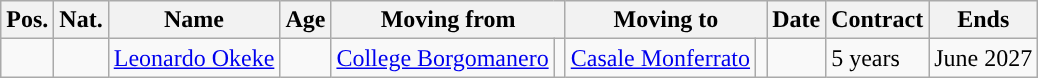<table class="wikitable sortable">
<tr>
<th>Pos.</th>
<th>Nat.</th>
<th>Name</th>
<th>Age</th>
<th colspan=2>Moving from</th>
<th colspan=2>Moving to</th>
<th>Date</th>
<th>Contract</th>
<th>Ends</th>
</tr>
<tr>
<td></td>
<td></td>
<td><a href='#'>Leonardo Okeke</a></td>
<td></td>
<td><a href='#'>College Borgomanero</a></td>
<td></td>
<td><a href='#'>Casale Monferrato</a></td>
<td></td>
<td></td>
<td>5 years</td>
<td>June 2027</td>
</tr>
</table>
